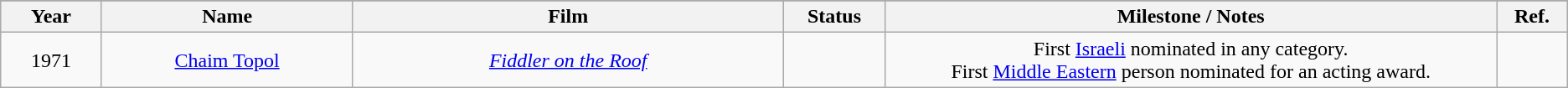<table class="wikitable" style="text-align: center">
<tr ---- bgcolor="#bfd7ff">
</tr>
<tr ---- bgcolor="#ebf5ff">
<th width="75">Year</th>
<th width="200">Name</th>
<th width="350">Film</th>
<th width="75">Status</th>
<th width="500">Milestone / Notes</th>
<th width="50">Ref.</th>
</tr>
<tr>
<td style="text-align: center">1971</td>
<td><a href='#'>Chaim Topol</a></td>
<td><em><a href='#'>Fiddler on the Roof</a></em></td>
<td></td>
<td>First <a href='#'>Israeli</a> nominated in any category. <br> First <a href='#'>Middle Eastern</a> person nominated for an acting award.</td>
<td></td>
</tr>
</table>
